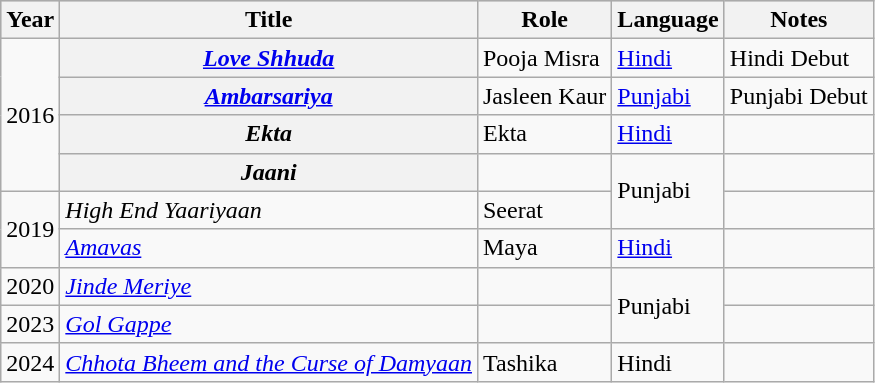<table class="wikitable sortable plainrowheaders">
<tr style="background:#ccc; text-align:center;">
<th scope="col">Year</th>
<th scope="col">Title</th>
<th scope="col">Role</th>
<th>Language</th>
<th scope="col" class="unsortable">Notes</th>
</tr>
<tr>
<td rowspan="4">2016</td>
<th scope="row"><em><a href='#'>Love Shhuda</a></em></th>
<td>Pooja Misra</td>
<td><a href='#'>Hindi</a></td>
<td>Hindi Debut</td>
</tr>
<tr>
<th scope="row"><em><a href='#'>Ambarsariya</a></em></th>
<td>Jasleen Kaur</td>
<td><a href='#'>Punjabi</a></td>
<td>Punjabi Debut</td>
</tr>
<tr>
<th scope="row"><em>Ekta</em></th>
<td>Ekta</td>
<td><a href='#'>Hindi</a></td>
<td></td>
</tr>
<tr>
<th scope="row"><em>Jaani</em></th>
<td></td>
<td rowspan="2">Punjabi</td>
<td></td>
</tr>
<tr>
<td rowspan="2">2019</td>
<td><em>High End Yaariyaan</em></td>
<td>Seerat</td>
<td></td>
</tr>
<tr>
<td><em><a href='#'>Amavas</a></em></td>
<td>Maya</td>
<td><a href='#'>Hindi</a></td>
<td></td>
</tr>
<tr>
<td>2020</td>
<td><em><a href='#'>Jinde Meriye</a></em></td>
<td></td>
<td rowspan="2">Punjabi</td>
<td></td>
</tr>
<tr>
<td>2023</td>
<td><em><a href='#'>Gol Gappe</a></em></td>
<td></td>
<td></td>
</tr>
<tr>
<td>2024</td>
<td><em><a href='#'>Chhota Bheem and the Curse of Damyaan</a></em></td>
<td>Tashika</td>
<td>Hindi</td>
<td></td>
</tr>
</table>
